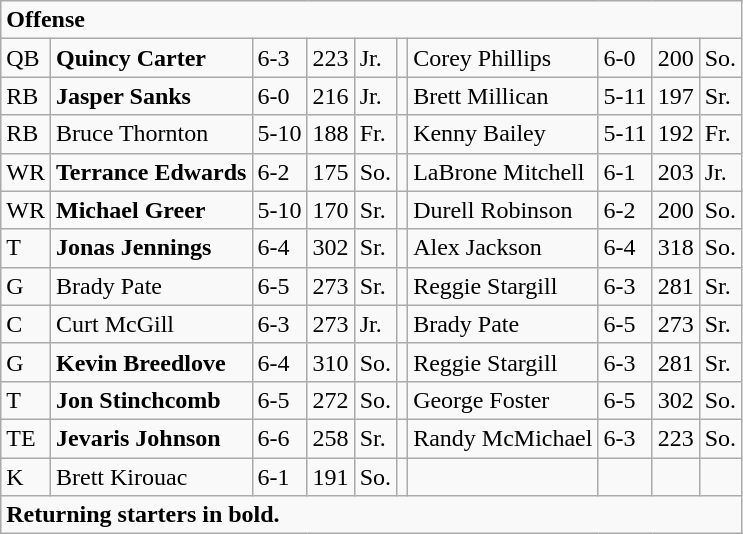<table class="wikitable">
<tr>
<td colspan="10"><strong>Offense</strong></td>
</tr>
<tr>
<td>QB</td>
<td><strong>Quincy Carter</strong></td>
<td>6-3</td>
<td>223</td>
<td>Jr.</td>
<td></td>
<td>Corey Phillips</td>
<td>6-0</td>
<td>200</td>
<td>So.</td>
</tr>
<tr>
<td>RB</td>
<td><strong>Jasper Sanks</strong></td>
<td>6-0</td>
<td>216</td>
<td>Jr.</td>
<td></td>
<td>Brett Millican</td>
<td>5-11</td>
<td>197</td>
<td>Sr.</td>
</tr>
<tr>
<td>RB</td>
<td>Bruce Thornton</td>
<td>5-10</td>
<td>188</td>
<td>Fr.</td>
<td></td>
<td>Kenny Bailey</td>
<td>5-11</td>
<td>192</td>
<td>Fr.</td>
</tr>
<tr>
<td>WR</td>
<td><strong>Terrance Edwards</strong></td>
<td>6-2</td>
<td>175</td>
<td>So.</td>
<td></td>
<td>LaBrone Mitchell</td>
<td>6-1</td>
<td>203</td>
<td>Jr.</td>
</tr>
<tr>
<td>WR</td>
<td><strong>Michael Greer</strong></td>
<td>5-10</td>
<td>170</td>
<td>Sr.</td>
<td></td>
<td>Durell Robinson</td>
<td>6-2</td>
<td>200</td>
<td>So.</td>
</tr>
<tr>
<td>T</td>
<td><strong>Jonas Jennings</strong></td>
<td>6-4</td>
<td>302</td>
<td>Sr.</td>
<td></td>
<td>Alex Jackson</td>
<td>6-4</td>
<td>318</td>
<td>So.</td>
</tr>
<tr>
<td>G</td>
<td>Brady Pate</td>
<td>6-5</td>
<td>273</td>
<td>Sr.</td>
<td></td>
<td>Reggie Stargill</td>
<td>6-3</td>
<td>281</td>
<td>Sr.</td>
</tr>
<tr>
<td>C</td>
<td>Curt McGill</td>
<td>6-3</td>
<td>273</td>
<td>Jr.</td>
<td></td>
<td>Brady Pate</td>
<td>6-5</td>
<td>273</td>
<td>Sr.</td>
</tr>
<tr>
<td>G</td>
<td><strong>Kevin Breedlove</strong></td>
<td>6-4</td>
<td>310</td>
<td>So.</td>
<td></td>
<td>Reggie Stargill</td>
<td>6-3</td>
<td>281</td>
<td>Sr.</td>
</tr>
<tr>
<td>T</td>
<td><strong>Jon Stinchcomb</strong></td>
<td>6-5</td>
<td>272</td>
<td>So.</td>
<td></td>
<td>George Foster</td>
<td>6-5</td>
<td>302</td>
<td>So.</td>
</tr>
<tr>
<td>TE</td>
<td><strong>Jevaris Johnson</strong></td>
<td>6-6</td>
<td>258</td>
<td>Sr.</td>
<td></td>
<td>Randy McMichael</td>
<td>6-3</td>
<td>223</td>
<td>So.</td>
</tr>
<tr>
<td>K</td>
<td>Brett Kirouac</td>
<td>6-1</td>
<td>191</td>
<td>So.</td>
<td></td>
<td></td>
<td></td>
<td></td>
<td></td>
</tr>
<tr>
<td colspan="10"><strong>Returning starters in bold.</strong></td>
</tr>
</table>
